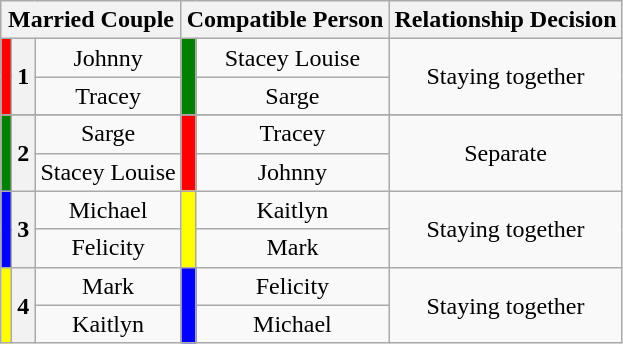<table class="wikitable plainrowheaders" style="text-align:center">
<tr>
<th colspan="3">Married Couple</th>
<th colspan="2">Compatible Person</th>
<th>Relationship Decision</th>
</tr>
<tr>
<th rowspan="2" style="background:red; color:black;"></th>
<th rowspan="2">1</th>
<td>Johnny</td>
<td rowspan="2" style="background:green; color:black;"></td>
<td>Stacey Louise</td>
<td rowspan="2">Staying together</td>
</tr>
<tr>
<td>Tracey</td>
<td>Sarge</td>
</tr>
<tr>
</tr>
<tr>
<th rowspan="2" style="background:green; color:black;"></th>
<th rowspan="2">2</th>
<td>Sarge</td>
<td rowspan="2" style="background:red; color:black;"></td>
<td>Tracey</td>
<td rowspan="2">Separate</td>
</tr>
<tr>
<td>Stacey Louise</td>
<td>Johnny</td>
</tr>
<tr>
<th rowspan="2" style="background:blue; color:black;"></th>
<th rowspan="2">3</th>
<td>Michael</td>
<td rowspan="2" style="background:yellow; color:black;"></td>
<td>Kaitlyn</td>
<td rowspan="2">Staying together</td>
</tr>
<tr>
<td>Felicity</td>
<td>Mark</td>
</tr>
<tr>
<th rowspan="2" style="background:yellow; color:black;"></th>
<th rowspan="2">4</th>
<td>Mark</td>
<td rowspan="2" style="background:blue; color:black;"></td>
<td>Felicity</td>
<td rowspan="2">Staying together</td>
</tr>
<tr>
<td>Kaitlyn</td>
<td>Michael</td>
</tr>
</table>
